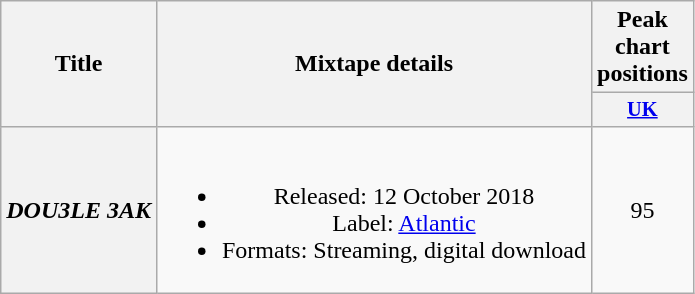<table class="wikitable plainrowheaders" style="text-align:center;">
<tr>
<th scope="col" rowspan="2">Title</th>
<th scope="col" rowspan="2">Mixtape details</th>
<th scope="col" colspan="1">Peak chart positions</th>
</tr>
<tr>
<th scope="col" style="width:3em;font-size:85%;"><a href='#'>UK</a><br></th>
</tr>
<tr>
<th scope="row"><em>DOU3LE 3AK</em></th>
<td><br><ul><li>Released: 12 October 2018</li><li>Label: <a href='#'>Atlantic</a></li><li>Formats: Streaming, digital download</li></ul></td>
<td>95</td>
</tr>
</table>
